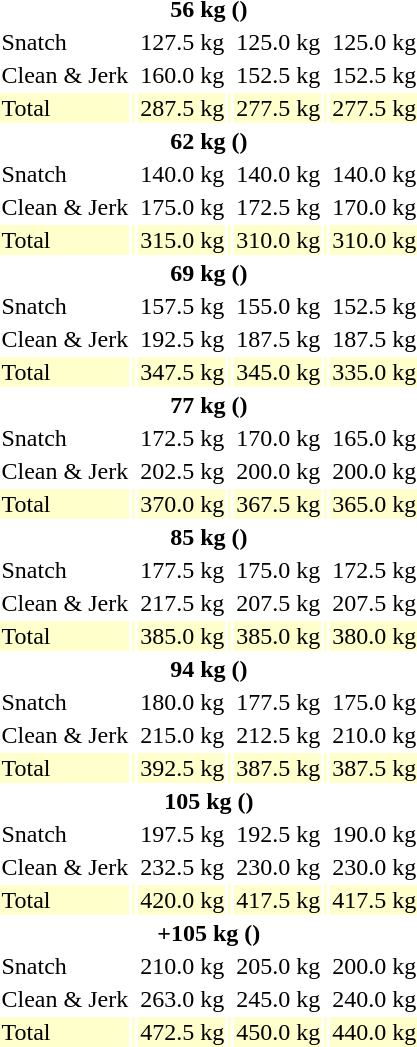<table>
<tr>
<th colspan=7>56 kg ()</th>
</tr>
<tr>
<td>Snatch</td>
<td></td>
<td>127.5 kg</td>
<td></td>
<td>125.0 kg</td>
<td></td>
<td>125.0 kg</td>
</tr>
<tr>
<td>Clean & Jerk</td>
<td></td>
<td>160.0 kg</td>
<td></td>
<td>152.5 kg</td>
<td></td>
<td>152.5 kg</td>
</tr>
<tr bgcolor=ffffcc>
<td>Total</td>
<td></td>
<td>287.5 kg</td>
<td></td>
<td>277.5 kg</td>
<td></td>
<td>277.5 kg</td>
</tr>
<tr>
<th colspan=7>62 kg ()</th>
</tr>
<tr>
<td>Snatch</td>
<td></td>
<td>140.0 kg</td>
<td></td>
<td>140.0 kg</td>
<td></td>
<td>140.0 kg</td>
</tr>
<tr>
<td>Clean & Jerk</td>
<td></td>
<td>175.0 kg</td>
<td></td>
<td>172.5 kg</td>
<td></td>
<td>170.0 kg</td>
</tr>
<tr bgcolor=ffffcc>
<td>Total</td>
<td></td>
<td>315.0 kg</td>
<td></td>
<td>310.0 kg</td>
<td></td>
<td>310.0 kg</td>
</tr>
<tr>
<th colspan=7>69 kg ()</th>
</tr>
<tr>
<td>Snatch</td>
<td></td>
<td>157.5 kg</td>
<td></td>
<td>155.0 kg</td>
<td></td>
<td>152.5 kg</td>
</tr>
<tr>
<td>Clean & Jerk</td>
<td></td>
<td>192.5 kg</td>
<td></td>
<td>187.5 kg</td>
<td></td>
<td>187.5 kg</td>
</tr>
<tr bgcolor=ffffcc>
<td>Total</td>
<td></td>
<td>347.5 kg</td>
<td></td>
<td>345.0 kg</td>
<td></td>
<td>335.0 kg</td>
</tr>
<tr>
<th colspan=7>77 kg ()</th>
</tr>
<tr>
<td>Snatch</td>
<td></td>
<td>172.5 kg</td>
<td></td>
<td>170.0 kg</td>
<td></td>
<td>165.0 kg</td>
</tr>
<tr>
<td>Clean & Jerk</td>
<td></td>
<td>202.5 kg</td>
<td></td>
<td>200.0 kg</td>
<td></td>
<td>200.0 kg</td>
</tr>
<tr bgcolor=ffffcc>
<td>Total</td>
<td></td>
<td>370.0 kg</td>
<td></td>
<td>367.5 kg</td>
<td></td>
<td>365.0 kg</td>
</tr>
<tr>
<th colspan=7>85 kg ()</th>
</tr>
<tr>
<td>Snatch</td>
<td></td>
<td>177.5 kg</td>
<td></td>
<td>175.0 kg</td>
<td></td>
<td>172.5 kg</td>
</tr>
<tr>
<td>Clean & Jerk</td>
<td></td>
<td>217.5 kg</td>
<td></td>
<td>207.5 kg</td>
<td></td>
<td>207.5 kg</td>
</tr>
<tr bgcolor=ffffcc>
<td>Total</td>
<td></td>
<td>385.0 kg</td>
<td></td>
<td>385.0 kg</td>
<td></td>
<td>380.0 kg</td>
</tr>
<tr>
<th colspan=7>94 kg ()</th>
</tr>
<tr>
<td>Snatch</td>
<td></td>
<td>180.0 kg</td>
<td></td>
<td>177.5 kg</td>
<td></td>
<td>175.0 kg</td>
</tr>
<tr>
<td>Clean & Jerk</td>
<td></td>
<td>215.0 kg</td>
<td></td>
<td>212.5 kg</td>
<td></td>
<td>210.0 kg</td>
</tr>
<tr bgcolor=ffffcc>
<td>Total</td>
<td></td>
<td>392.5 kg</td>
<td></td>
<td>387.5 kg</td>
<td></td>
<td>387.5 kg</td>
</tr>
<tr>
<th colspan=7>105 kg ()</th>
</tr>
<tr>
<td>Snatch</td>
<td></td>
<td>197.5 kg</td>
<td></td>
<td>192.5 kg</td>
<td></td>
<td>190.0 kg</td>
</tr>
<tr>
<td>Clean & Jerk</td>
<td></td>
<td>232.5 kg</td>
<td></td>
<td>230.0 kg</td>
<td></td>
<td>230.0 kg</td>
</tr>
<tr bgcolor=ffffcc>
<td>Total</td>
<td></td>
<td>420.0 kg</td>
<td></td>
<td>417.5 kg</td>
<td></td>
<td>417.5 kg</td>
</tr>
<tr>
<th colspan=7>+105 kg ()</th>
</tr>
<tr>
<td>Snatch</td>
<td></td>
<td>210.0 kg</td>
<td></td>
<td>205.0 kg</td>
<td></td>
<td>200.0 kg</td>
</tr>
<tr>
<td>Clean & Jerk</td>
<td></td>
<td>263.0 kg<br></td>
<td></td>
<td>245.0 kg</td>
<td></td>
<td>240.0 kg</td>
</tr>
<tr bgcolor=ffffcc>
<td>Total</td>
<td></td>
<td>472.5 kg</td>
<td></td>
<td>450.0 kg</td>
<td></td>
<td>440.0 kg</td>
</tr>
</table>
